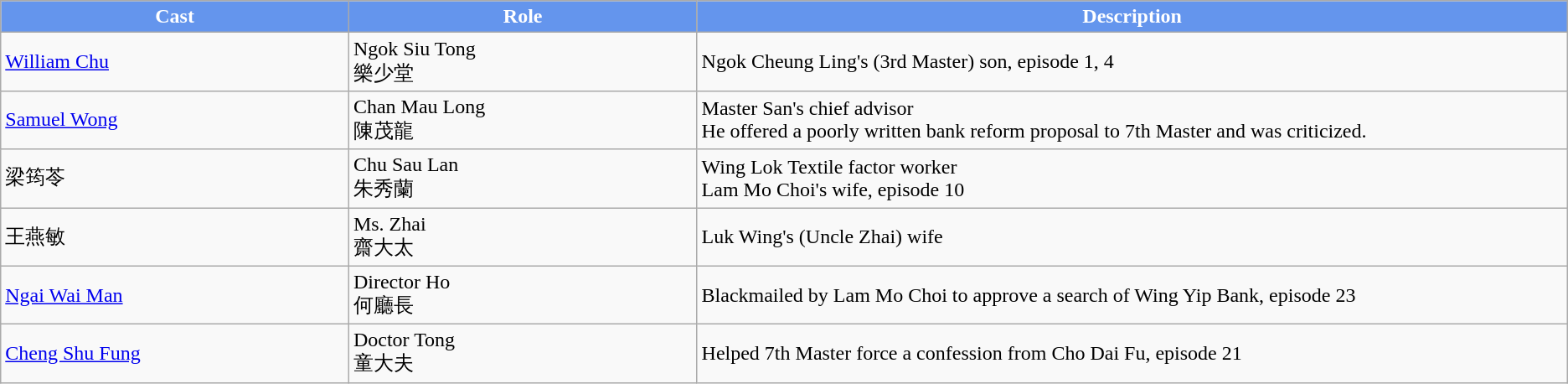<table class="wikitable">
<tr style="background:cornflowerblue; color:white" align=center>
<td style="width:6%"><strong>Cast</strong></td>
<td style="width:6%"><strong>Role</strong></td>
<td style="width:15%"><strong>Description</strong></td>
</tr>
<tr>
<td><a href='#'>William Chu</a></td>
<td>Ngok Siu Tong<br>樂少堂</td>
<td>Ngok Cheung Ling's (3rd Master) son, episode 1, 4</td>
</tr>
<tr>
<td><a href='#'>Samuel Wong</a></td>
<td>Chan Mau Long<br>陳茂龍</td>
<td>Master San's chief advisor<br>He offered a poorly written bank reform proposal to 7th Master and was criticized.</td>
</tr>
<tr>
<td>梁筠苓</td>
<td>Chu Sau Lan<br>朱秀蘭</td>
<td>Wing Lok Textile factor worker<br>Lam Mo Choi's wife, episode 10</td>
</tr>
<tr>
<td>王燕敏</td>
<td>Ms. Zhai<br>齋大太</td>
<td>Luk Wing's (Uncle Zhai) wife</td>
</tr>
<tr>
<td><a href='#'>Ngai Wai Man</a></td>
<td>Director Ho<br>何廳長</td>
<td>Blackmailed by Lam Mo Choi to approve a search of Wing Yip Bank, episode 23</td>
</tr>
<tr>
<td><a href='#'>Cheng Shu Fung</a></td>
<td>Doctor Tong<br>童大夫</td>
<td>Helped 7th Master force a confession from Cho Dai Fu, episode 21</td>
</tr>
</table>
